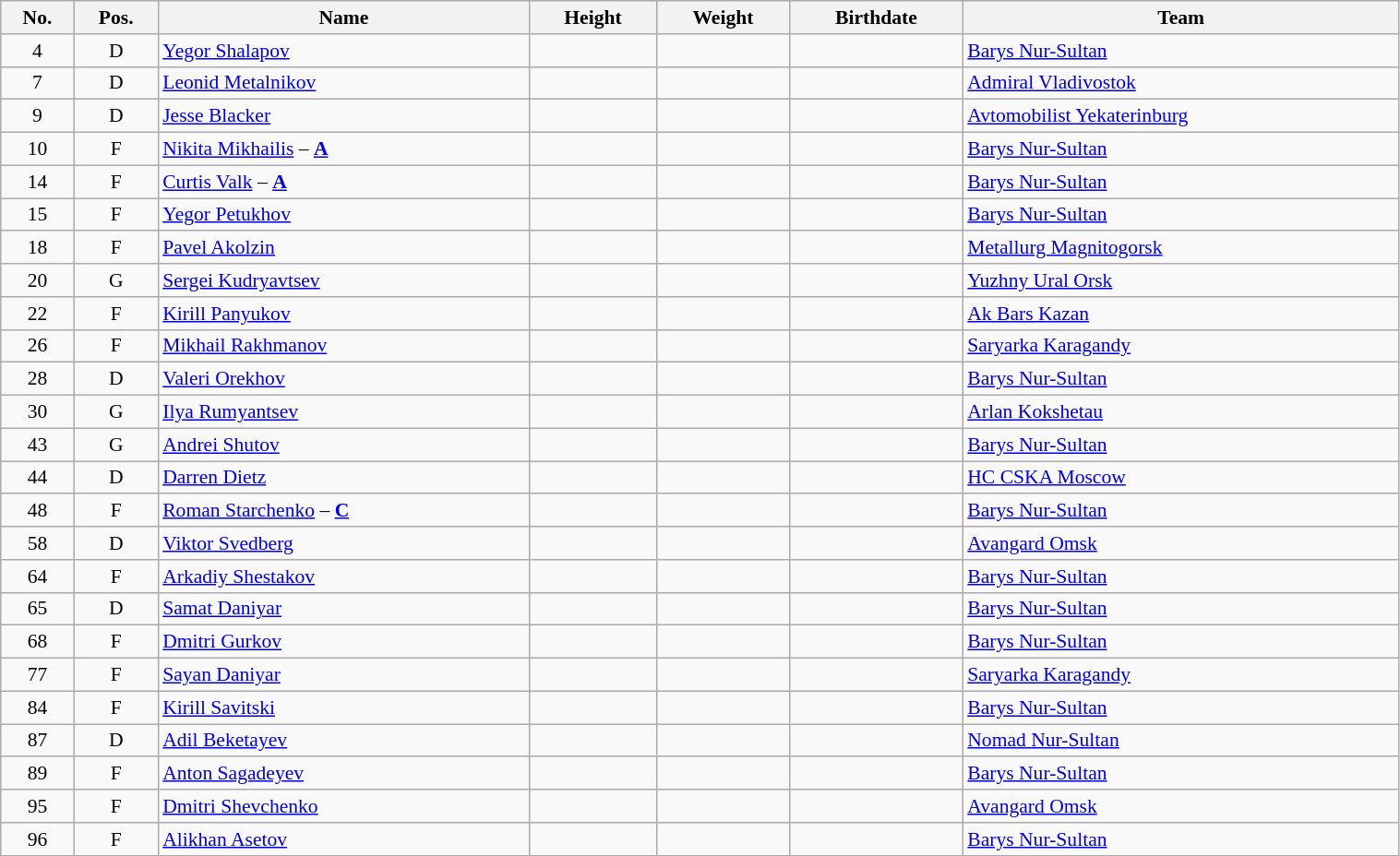<table width="80%" class="wikitable sortable" style="font-size: 90%; text-align: center;">
<tr>
<th>No.</th>
<th>Pos.</th>
<th>Name</th>
<th>Height</th>
<th>Weight</th>
<th>Birthdate</th>
<th>Team</th>
</tr>
<tr>
<td>4</td>
<td>D</td>
<td align=left><a href='#'>Yegor Shalapov</a></td>
<td></td>
<td></td>
<td></td>
<td style="text-align:left;"> <a href='#'>Barys Nur-Sultan</a></td>
</tr>
<tr>
<td>7</td>
<td>D</td>
<td align=left><a href='#'>Leonid Metalnikov</a></td>
<td></td>
<td></td>
<td></td>
<td style="text-align:left;"> <a href='#'>Admiral Vladivostok</a></td>
</tr>
<tr>
<td>9</td>
<td>D</td>
<td align=left><a href='#'>Jesse Blacker</a></td>
<td></td>
<td></td>
<td></td>
<td style="text-align:left;"> <a href='#'>Avtomobilist Yekaterinburg</a></td>
</tr>
<tr>
<td>10</td>
<td>F</td>
<td align=left><a href='#'>Nikita Mikhailis</a> – <strong><a href='#'>A</a></strong></td>
<td></td>
<td></td>
<td></td>
<td style="text-align:left;"> <a href='#'>Barys Nur-Sultan</a></td>
</tr>
<tr>
<td>14</td>
<td>F</td>
<td align=left><a href='#'>Curtis Valk</a> – <strong><a href='#'>A</a></strong></td>
<td></td>
<td></td>
<td></td>
<td style="text-align:left;"> <a href='#'>Barys Nur-Sultan</a></td>
</tr>
<tr>
<td>15</td>
<td>F</td>
<td align=left><a href='#'>Yegor Petukhov</a></td>
<td></td>
<td></td>
<td></td>
<td style="text-align:left;"> <a href='#'>Barys Nur-Sultan</a></td>
</tr>
<tr>
<td>18</td>
<td>F</td>
<td align=left><a href='#'>Pavel Akolzin</a></td>
<td></td>
<td></td>
<td></td>
<td style="text-align:left;"> <a href='#'>Metallurg Magnitogorsk</a></td>
</tr>
<tr>
<td>20</td>
<td>G</td>
<td align=left><a href='#'>Sergei Kudryavtsev</a></td>
<td></td>
<td></td>
<td></td>
<td style="text-align:left;"> <a href='#'>Yuzhny Ural Orsk</a></td>
</tr>
<tr>
<td>22</td>
<td>F</td>
<td align=left><a href='#'>Kirill Panyukov</a></td>
<td></td>
<td></td>
<td></td>
<td style="text-align:left;"> <a href='#'>Ak Bars Kazan</a></td>
</tr>
<tr>
<td>26</td>
<td>F</td>
<td align=left><a href='#'>Mikhail Rakhmanov</a></td>
<td></td>
<td></td>
<td></td>
<td style="text-align:left;"> <a href='#'>Saryarka Karagandy</a></td>
</tr>
<tr>
<td>28</td>
<td>D</td>
<td align=left><a href='#'>Valeri Orekhov</a></td>
<td></td>
<td></td>
<td></td>
<td style="text-align:left;"> <a href='#'>Barys Nur-Sultan</a></td>
</tr>
<tr>
<td>30</td>
<td>G</td>
<td align=left><a href='#'>Ilya Rumyantsev</a></td>
<td></td>
<td></td>
<td></td>
<td style="text-align:left;"> <a href='#'>Arlan Kokshetau</a></td>
</tr>
<tr>
<td>43</td>
<td>G</td>
<td align=left><a href='#'>Andrei Shutov</a></td>
<td></td>
<td></td>
<td></td>
<td style="text-align:left;"> <a href='#'>Barys Nur-Sultan</a></td>
</tr>
<tr>
<td>44</td>
<td>D</td>
<td align=left><a href='#'>Darren Dietz</a></td>
<td></td>
<td></td>
<td></td>
<td style="text-align:left;"> <a href='#'>HC CSKA Moscow</a></td>
</tr>
<tr>
<td>48</td>
<td>F</td>
<td align=left><a href='#'>Roman Starchenko</a> – <strong><a href='#'>C</a></strong></td>
<td></td>
<td></td>
<td></td>
<td style="text-align:left;"> <a href='#'>Barys Nur-Sultan</a></td>
</tr>
<tr>
<td>58</td>
<td>D</td>
<td align=left><a href='#'>Viktor Svedberg</a></td>
<td></td>
<td></td>
<td></td>
<td style="text-align:left;"> <a href='#'>Avangard Omsk</a></td>
</tr>
<tr>
<td>64</td>
<td>F</td>
<td align=left><a href='#'>Arkadiy Shestakov</a></td>
<td></td>
<td></td>
<td></td>
<td style="text-align:left;"> <a href='#'>Barys Nur-Sultan</a></td>
</tr>
<tr>
<td>65</td>
<td>D</td>
<td align=left><a href='#'>Samat Daniyar</a></td>
<td></td>
<td></td>
<td></td>
<td style="text-align:left;"> <a href='#'>Barys Nur-Sultan</a></td>
</tr>
<tr>
<td>68</td>
<td>F</td>
<td align=left><a href='#'>Dmitri Gurkov</a></td>
<td></td>
<td></td>
<td></td>
<td style="text-align:left;"> <a href='#'>Barys Nur-Sultan</a></td>
</tr>
<tr>
<td>77</td>
<td>F</td>
<td align=left><a href='#'>Sayan Daniyar</a></td>
<td></td>
<td></td>
<td></td>
<td style="text-align:left;"> <a href='#'>Saryarka Karagandy</a></td>
</tr>
<tr>
<td>84</td>
<td>F</td>
<td align=left><a href='#'>Kirill Savitski</a></td>
<td></td>
<td></td>
<td></td>
<td style="text-align:left;"> <a href='#'>Barys Nur-Sultan</a></td>
</tr>
<tr>
<td>87</td>
<td>D</td>
<td align=left><a href='#'>Adil Beketayev</a></td>
<td></td>
<td></td>
<td></td>
<td style="text-align:left;"> <a href='#'>Nomad Nur-Sultan</a></td>
</tr>
<tr>
<td>89</td>
<td>F</td>
<td align=left><a href='#'>Anton Sagadeyev</a></td>
<td></td>
<td></td>
<td></td>
<td style="text-align:left;"> <a href='#'>Barys Nur-Sultan</a></td>
</tr>
<tr>
<td>95</td>
<td>F</td>
<td align=left><a href='#'>Dmitri Shevchenko</a></td>
<td></td>
<td></td>
<td></td>
<td style="text-align:left;"> <a href='#'>Avangard Omsk</a></td>
</tr>
<tr>
<td>96</td>
<td>F</td>
<td align=left><a href='#'>Alikhan Asetov</a></td>
<td></td>
<td></td>
<td></td>
<td style="text-align:left;"> <a href='#'>Barys Nur-Sultan</a></td>
</tr>
</table>
